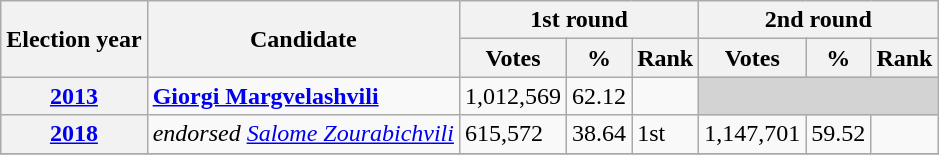<table class=wikitable>
<tr>
<th rowspan=2>Election year</th>
<th rowspan=2>Candidate</th>
<th colspan=3>1st round</th>
<th colspan=3>2nd round</th>
</tr>
<tr>
<th>Votes</th>
<th>%</th>
<th>Rank</th>
<th>Votes</th>
<th>%</th>
<th>Rank</th>
</tr>
<tr>
<th><a href='#'>2013</a></th>
<td><strong><a href='#'>Giorgi Margvelashvili</a></strong></td>
<td>1,012,569</td>
<td>62.12</td>
<td></td>
<td colspan=3 style="background-color:lightgrey;"></td>
</tr>
<tr>
<th><a href='#'>2018</a></th>
<td><em>endorsed <a href='#'>Salome Zourabichvili</a></em></td>
<td>615,572</td>
<td>38.64</td>
<td>1st</td>
<td>1,147,701</td>
<td>59.52</td>
<td></td>
</tr>
<tr>
</tr>
</table>
